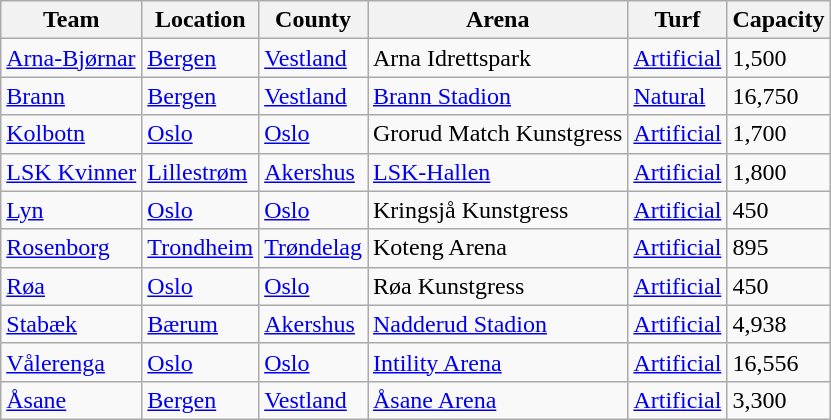<table class="wikitable sortable" border="1">
<tr>
<th>Team</th>
<th>Location</th>
<th>County</th>
<th>Arena</th>
<th>Turf</th>
<th>Capacity</th>
</tr>
<tr>
<td><a href='#'>Arna-Bjørnar</a></td>
<td><a href='#'>Bergen</a></td>
<td><a href='#'>Vestland</a></td>
<td>Arna Idrettspark</td>
<td><a href='#'>Artificial</a></td>
<td>1,500</td>
</tr>
<tr>
<td><a href='#'>Brann</a></td>
<td><a href='#'>Bergen</a></td>
<td><a href='#'>Vestland</a></td>
<td><a href='#'>Brann Stadion</a></td>
<td><a href='#'>Natural</a></td>
<td>16,750</td>
</tr>
<tr>
<td><a href='#'>Kolbotn</a></td>
<td><a href='#'>Oslo</a></td>
<td><a href='#'>Oslo</a></td>
<td>Grorud Match Kunstgress</td>
<td><a href='#'>Artificial</a></td>
<td>1,700</td>
</tr>
<tr>
<td><a href='#'>LSK Kvinner</a></td>
<td><a href='#'>Lillestrøm</a></td>
<td><a href='#'>Akershus</a></td>
<td><a href='#'>LSK-Hallen</a></td>
<td><a href='#'>Artificial</a></td>
<td>1,800</td>
</tr>
<tr>
<td><a href='#'>Lyn</a></td>
<td><a href='#'>Oslo</a></td>
<td><a href='#'>Oslo</a></td>
<td>Kringsjå Kunstgress</td>
<td><a href='#'>Artificial</a></td>
<td>450</td>
</tr>
<tr>
<td><a href='#'>Rosenborg</a></td>
<td><a href='#'>Trondheim</a></td>
<td><a href='#'>Trøndelag</a></td>
<td>Koteng Arena</td>
<td><a href='#'>Artificial</a></td>
<td>895</td>
</tr>
<tr>
<td><a href='#'>Røa</a></td>
<td><a href='#'>Oslo</a></td>
<td><a href='#'>Oslo</a></td>
<td>Røa Kunstgress</td>
<td><a href='#'>Artificial</a></td>
<td>450</td>
</tr>
<tr>
<td><a href='#'>Stabæk</a></td>
<td><a href='#'>Bærum</a></td>
<td><a href='#'>Akershus</a></td>
<td><a href='#'>Nadderud Stadion</a></td>
<td><a href='#'>Artificial</a></td>
<td>4,938</td>
</tr>
<tr>
<td><a href='#'>Vålerenga</a></td>
<td><a href='#'>Oslo</a></td>
<td><a href='#'>Oslo</a></td>
<td><a href='#'>Intility Arena</a></td>
<td><a href='#'>Artificial</a></td>
<td>16,556</td>
</tr>
<tr>
<td><a href='#'>Åsane</a></td>
<td><a href='#'>Bergen</a></td>
<td><a href='#'>Vestland</a></td>
<td><a href='#'>Åsane Arena</a></td>
<td><a href='#'>Artificial</a></td>
<td>3,300</td>
</tr>
</table>
